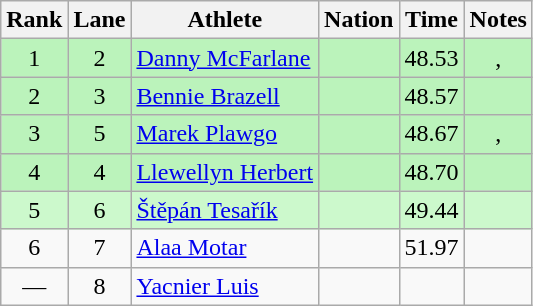<table class="wikitable sortable" style="text-align:center">
<tr>
<th>Rank</th>
<th>Lane</th>
<th>Athlete</th>
<th>Nation</th>
<th>Time</th>
<th>Notes</th>
</tr>
<tr bgcolor=bbf3bb>
<td>1</td>
<td>2</td>
<td align="left"><a href='#'>Danny McFarlane</a></td>
<td align="left"></td>
<td>48.53</td>
<td>, </td>
</tr>
<tr bgcolor=bbf3bb>
<td>2</td>
<td>3</td>
<td align="left"><a href='#'>Bennie Brazell</a></td>
<td align="left"></td>
<td>48.57</td>
<td></td>
</tr>
<tr bgcolor=bbf3bb>
<td>3</td>
<td>5</td>
<td align="left"><a href='#'>Marek Plawgo</a></td>
<td align="left"></td>
<td>48.67</td>
<td>, </td>
</tr>
<tr bgcolor=bbf3bb>
<td>4</td>
<td>4</td>
<td align="left"><a href='#'>Llewellyn Herbert</a></td>
<td align="left"></td>
<td>48.70</td>
<td></td>
</tr>
<tr bgcolor=ccf9cc>
<td>5</td>
<td>6</td>
<td align="left"><a href='#'>Štěpán Tesařík</a></td>
<td align="left"></td>
<td>49.44</td>
<td></td>
</tr>
<tr>
<td>6</td>
<td>7</td>
<td align="left"><a href='#'>Alaa Motar</a></td>
<td align="left"></td>
<td>51.97</td>
<td></td>
</tr>
<tr>
<td data-sort-value=7>—</td>
<td>8</td>
<td align="left"><a href='#'>Yacnier Luis</a></td>
<td align="left"></td>
<td data-sort-value=80.00></td>
<td></td>
</tr>
</table>
